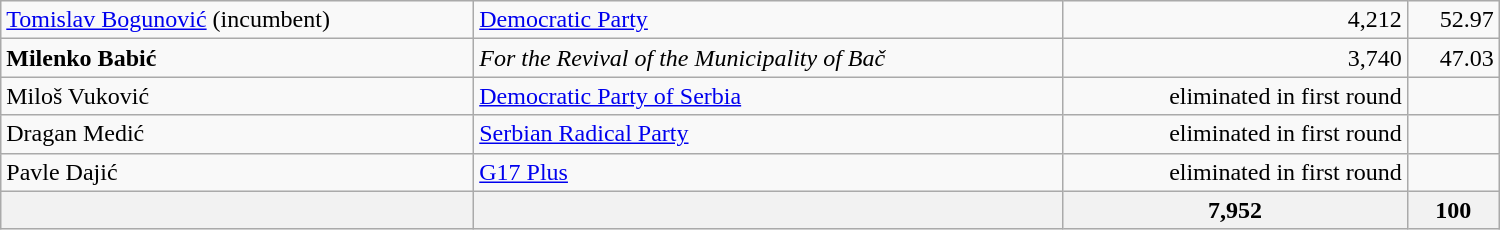<table style="width:1000px;" class="wikitable">
<tr>
<td align="left"><a href='#'>Tomislav Bogunović</a> (incumbent)</td>
<td align="left"><a href='#'>Democratic Party</a></td>
<td align="right">4,212</td>
<td align="right">52.97</td>
</tr>
<tr>
<td align="left"><strong>Milenko Babić</strong></td>
<td align="left"><em>For the Revival of the Municipality of Bač</em></td>
<td align="right">3,740</td>
<td align="right">47.03</td>
</tr>
<tr>
<td align="left">Miloš Vuković</td>
<td align="left"><a href='#'>Democratic Party of Serbia</a></td>
<td align="right">eliminated in first round</td>
<td align="right"></td>
</tr>
<tr>
<td align="left">Dragan Medić</td>
<td align="left"><a href='#'>Serbian Radical Party</a></td>
<td align="right">eliminated in first round</td>
<td align="right"></td>
</tr>
<tr>
<td align="left">Pavle Dajić</td>
<td align="left"><a href='#'>G17 Plus</a></td>
<td align="right">eliminated in first round</td>
<td align="right"></td>
</tr>
<tr>
<th align="left"></th>
<th align="right"></th>
<th align="right">7,952</th>
<th align="right">100</th>
</tr>
</table>
